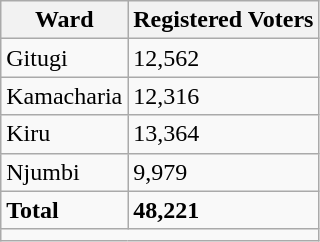<table class="wikitable">
<tr>
<th>Ward</th>
<th>Registered Voters</th>
</tr>
<tr>
<td>Gitugi</td>
<td>12,562</td>
</tr>
<tr>
<td>Kamacharia</td>
<td>12,316</td>
</tr>
<tr>
<td>Kiru</td>
<td>13,364</td>
</tr>
<tr>
<td>Njumbi</td>
<td>9,979</td>
</tr>
<tr>
<td><strong>Total</strong></td>
<td><strong>48,221</strong></td>
</tr>
<tr>
<td colspan="2"></td>
</tr>
</table>
